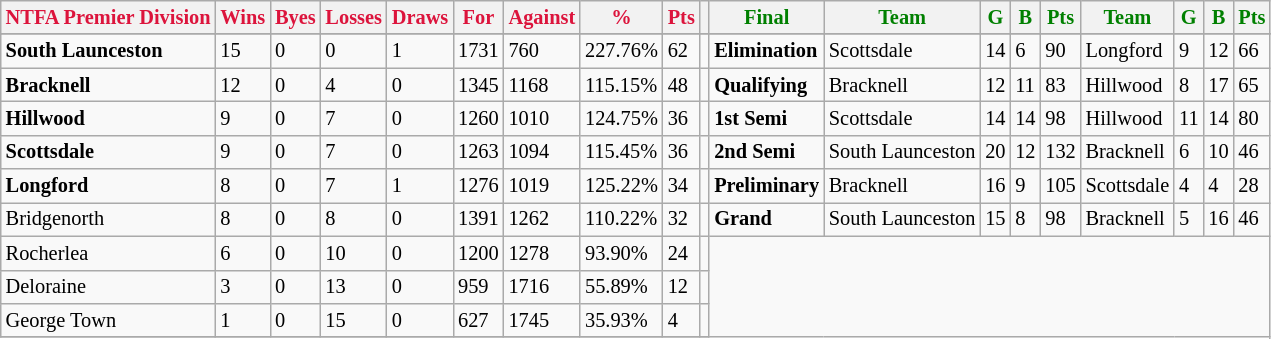<table style="font-size: 85%; text-align: left;" class="wikitable">
<tr>
<th style="color:crimson">NTFA Premier Division</th>
<th style="color:crimson">Wins</th>
<th style="color:crimson">Byes</th>
<th style="color:crimson">Losses</th>
<th style="color:crimson">Draws</th>
<th style="color:crimson">For</th>
<th style="color:crimson">Against</th>
<th style="color:crimson">%</th>
<th style="color:crimson">Pts</th>
<th></th>
<th style="color:green">Final</th>
<th style="color:green">Team</th>
<th style="color:green">G</th>
<th style="color:green">B</th>
<th style="color:green">Pts</th>
<th style="color:green">Team</th>
<th style="color:green">G</th>
<th style="color:green">B</th>
<th style="color:green">Pts</th>
</tr>
<tr>
</tr>
<tr>
</tr>
<tr>
<td><strong>	South Launceston	</strong></td>
<td>15</td>
<td>0</td>
<td>0</td>
<td>1</td>
<td>1731</td>
<td>760</td>
<td>227.76%</td>
<td>62</td>
<td></td>
<td><strong>Elimination</strong></td>
<td>Scottsdale</td>
<td>14</td>
<td>6</td>
<td>90</td>
<td>Longford</td>
<td>9</td>
<td>12</td>
<td>66</td>
</tr>
<tr>
<td><strong>	Bracknell	</strong></td>
<td>12</td>
<td>0</td>
<td>4</td>
<td>0</td>
<td>1345</td>
<td>1168</td>
<td>115.15%</td>
<td>48</td>
<td></td>
<td><strong>Qualifying</strong></td>
<td>Bracknell</td>
<td>12</td>
<td>11</td>
<td>83</td>
<td>Hillwood</td>
<td>8</td>
<td>17</td>
<td>65</td>
</tr>
<tr>
<td><strong>	Hillwood	</strong></td>
<td>9</td>
<td>0</td>
<td>7</td>
<td>0</td>
<td>1260</td>
<td>1010</td>
<td>124.75%</td>
<td>36</td>
<td></td>
<td><strong>1st Semi</strong></td>
<td>Scottsdale</td>
<td>14</td>
<td>14</td>
<td>98</td>
<td>Hillwood</td>
<td>11</td>
<td>14</td>
<td>80</td>
</tr>
<tr>
<td><strong>	Scottsdale	</strong></td>
<td>9</td>
<td>0</td>
<td>7</td>
<td>0</td>
<td>1263</td>
<td>1094</td>
<td>115.45%</td>
<td>36</td>
<td></td>
<td><strong>2nd Semi</strong></td>
<td>South Launceston</td>
<td>20</td>
<td>12</td>
<td>132</td>
<td>Bracknell</td>
<td>6</td>
<td>10</td>
<td>46</td>
</tr>
<tr>
<td><strong>	Longford	</strong></td>
<td>8</td>
<td>0</td>
<td>7</td>
<td>1</td>
<td>1276</td>
<td>1019</td>
<td>125.22%</td>
<td>34</td>
<td></td>
<td><strong>Preliminary</strong></td>
<td>Bracknell</td>
<td>16</td>
<td>9</td>
<td>105</td>
<td>Scottsdale</td>
<td>4</td>
<td>4</td>
<td>28</td>
</tr>
<tr>
<td>Bridgenorth</td>
<td>8</td>
<td>0</td>
<td>8</td>
<td>0</td>
<td>1391</td>
<td>1262</td>
<td>110.22%</td>
<td>32</td>
<td></td>
<td><strong>Grand</strong></td>
<td>South Launceston</td>
<td>15</td>
<td>8</td>
<td>98</td>
<td>Bracknell</td>
<td>5</td>
<td>16</td>
<td>46</td>
</tr>
<tr>
<td>Rocherlea</td>
<td>6</td>
<td>0</td>
<td>10</td>
<td>0</td>
<td>1200</td>
<td>1278</td>
<td>93.90%</td>
<td>24</td>
<td></td>
</tr>
<tr>
<td>Deloraine</td>
<td>3</td>
<td>0</td>
<td>13</td>
<td>0</td>
<td>959</td>
<td>1716</td>
<td>55.89%</td>
<td>12</td>
<td></td>
</tr>
<tr>
<td>George Town</td>
<td>1</td>
<td>0</td>
<td>15</td>
<td>0</td>
<td>627</td>
<td>1745</td>
<td>35.93%</td>
<td>4</td>
<td></td>
</tr>
<tr>
</tr>
</table>
